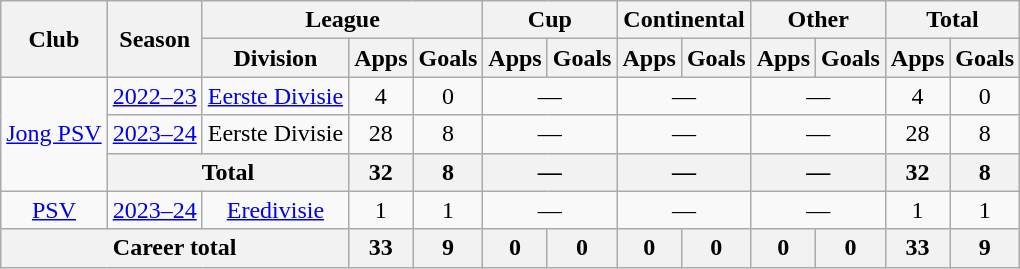<table class="wikitable" Style="text-align: center">
<tr>
<th rowspan="2">Club</th>
<th rowspan="2">Season</th>
<th colspan="3">League</th>
<th colspan="2">Cup</th>
<th colspan="2">Continental</th>
<th colspan="2">Other</th>
<th colspan="2">Total</th>
</tr>
<tr>
<th>Division</th>
<th>Apps</th>
<th>Goals</th>
<th>Apps</th>
<th>Goals</th>
<th>Apps</th>
<th>Goals</th>
<th>Apps</th>
<th>Goals</th>
<th>Apps</th>
<th>Goals</th>
</tr>
<tr>
<td rowspan="3"><a href='#'>Jong PSV</a></td>
<td><a href='#'>2022–23</a></td>
<td><a href='#'>Eerste Divisie</a></td>
<td>4</td>
<td>0</td>
<td colspan="2">—</td>
<td colspan="2">—</td>
<td colspan="2">—</td>
<td>4</td>
<td>0</td>
</tr>
<tr>
<td><a href='#'>2023–24</a></td>
<td>Eerste Divisie</td>
<td>28</td>
<td>8</td>
<td colspan="2">—</td>
<td colspan="2">—</td>
<td colspan="2">—</td>
<td>28</td>
<td>8</td>
</tr>
<tr>
<th colspan="2">Total</th>
<th>32</th>
<th>8</th>
<th colspan="2">—</th>
<th colspan="2">—</th>
<th colspan="2">—</th>
<th>32</th>
<th>8</th>
</tr>
<tr>
<td><a href='#'>PSV</a></td>
<td><a href='#'>2023–24</a></td>
<td><a href='#'>Eredivisie</a></td>
<td>1</td>
<td>1</td>
<td colspan="2">—</td>
<td colspan="2">—</td>
<td colspan="2">—</td>
<td>1</td>
<td>1</td>
</tr>
<tr>
<th colspan="3">Career total</th>
<th>33</th>
<th>9</th>
<th>0</th>
<th>0</th>
<th>0</th>
<th>0</th>
<th>0</th>
<th>0</th>
<th>33</th>
<th>9</th>
</tr>
</table>
